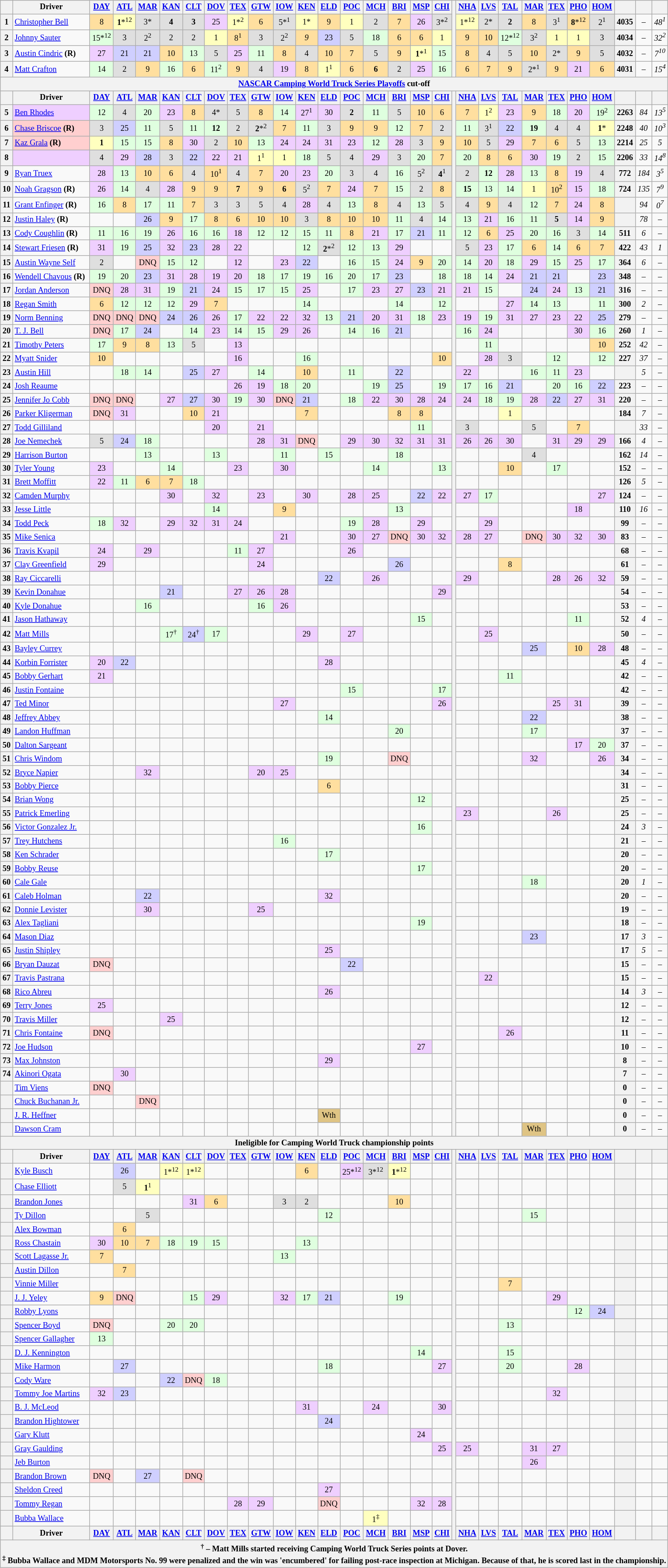<table class="wikitable" style="font-size:77%; text-align:center">
<tr>
<th valign="middle"></th>
<th valign="middle">Driver</th>
<th><a href='#'>DAY</a></th>
<th><a href='#'>ATL</a></th>
<th><a href='#'>MAR</a></th>
<th><a href='#'>KAN</a></th>
<th><a href='#'>CLT</a></th>
<th><a href='#'>DOV</a></th>
<th><a href='#'>TEX</a></th>
<th><a href='#'>GTW</a></th>
<th><a href='#'>IOW</a></th>
<th><a href='#'>KEN</a></th>
<th><a href='#'>ELD</a></th>
<th><a href='#'>POC</a></th>
<th><a href='#'>MCH</a></th>
<th><a href='#'>BRI</a></th>
<th><a href='#'>MSP</a></th>
<th><a href='#'>CHI</a></th>
<th rowspan=5></th>
<th><a href='#'>NHA</a></th>
<th><a href='#'>LVS</a></th>
<th><a href='#'>TAL</a></th>
<th><a href='#'>MAR</a></th>
<th><a href='#'>TEX</a></th>
<th><a href='#'>PHO</a></th>
<th><a href='#'>HOM</a></th>
<th valign="middle"></th>
<th valign="middle"></th>
<th valign="middle"></th>
</tr>
<tr>
<th>1</th>
<td align="left"><a href='#'>Christopher Bell</a></td>
<td style="background:#ffdf9f">8</td>
<td style="background:#ffffbf"><strong>1</strong>*<sup>12</sup></td>
<td style="background:#dfdfdf">3*</td>
<td style="background:#dfdfdf"><strong>4</strong></td>
<td style="background:#dfdfdf"><strong>3</strong></td>
<td style="background:#efcfff">25</td>
<td style="background:#ffffbf">1*<sup>2</sup></td>
<td style="background:#ffdf9f">6</td>
<td style="background:#dfdfdf">5*<sup>1</sup></td>
<td style="background:#ffffbf">1*</td>
<td style="background:#ffdf9f">9</td>
<td style="background:#ffffbf">1</td>
<td style="background:#dfdfdf">2</td>
<td style="background:#ffdf9f">7</td>
<td style="background:#efcfff">26</td>
<td style="background:#dfdfdf">3*<sup>2</sup></td>
<td style="background:#ffffbf">1*<sup>12</sup></td>
<td style="background:#dfdfdf">2*</td>
<td style="background:#dfdfdf"><strong>2</strong></td>
<td style="background:#ffdf9f">8</td>
<td style="background:#dfdfdf">3<sup>1</sup></td>
<td style="background:#ffdf9f"><strong>8</strong>*<sup>12</sup></td>
<td style="background:#dfdfdf">2<sup>1</sup></td>
<th>4035</th>
<td><em>–</em></td>
<td><em>48<sup>1</sup></em></td>
</tr>
<tr>
<th>2</th>
<td align="left"><a href='#'>Johnny Sauter</a></td>
<td style="background:#dfffdf">15*<sup>12</sup></td>
<td style="background:#dfdfdf">3</td>
<td style="background:#dfdfdf">2<sup>2</sup></td>
<td style="background:#dfdfdf">2</td>
<td style="background:#dfdfdf">2</td>
<td style="background:#ffffbf">1</td>
<td style="background:#ffdf9f">8<sup>1</sup></td>
<td style="background:#dfdfdf">3</td>
<td style="background:#dfdfdf">2<sup>2</sup></td>
<td style="background:#ffdf9f"><em>9</em></td>
<td style="background:#cfcfff">23</td>
<td style="background:#dfdfdf">5</td>
<td style="background:#dfffdf">18</td>
<td style="background:#ffdf9f">6</td>
<td style="background:#ffdf9f">6</td>
<td style="background:#ffffbf">1</td>
<td style="background:#ffdf9f">9</td>
<td style="background:#ffdf9f">10</td>
<td style="background:#dfffdf">12*<sup>12</sup></td>
<td style="background:#dfdfdf">3<sup>2</sup></td>
<td style="background:#ffffbf">1</td>
<td style="background:#ffffbf">1</td>
<td style="background:#dfdfdf">3</td>
<th>4034</th>
<td><em>–</em></td>
<td><em>32<sup>2</sup></em></td>
</tr>
<tr>
<th>3</th>
<td align="left"><a href='#'>Austin Cindric</a> <strong>(R)</strong></td>
<td style="background:#efcfff">27</td>
<td style="background:#cfcfff">21</td>
<td style="background:#cfcfff">21</td>
<td style="background:#ffdf9f">10</td>
<td style="background:#dfffdf">13</td>
<td style="background:#dfdfdf">5</td>
<td style="background:#efcfff">25</td>
<td style="background:#dfffdf">11</td>
<td style="background:#ffdf9f">8</td>
<td style="background:#dfdfdf">4</td>
<td style="background:#ffdf9f">10</td>
<td style="background:#ffdf9f">7</td>
<td style="background:#dfdfdf">5</td>
<td style="background:#ffdf9f">9</td>
<td style="background:#ffffbf"><strong>1</strong>*<sup>1</sup></td>
<td style="background:#dfffdf">15</td>
<td style="background:#ffdf9f">8</td>
<td style="background:#dfdfdf">4</td>
<td style="background:#dfdfdf">5</td>
<td style="background:#ffdf9f">10</td>
<td style="background:#dfdfdf">2*</td>
<td style="background:#ffdf9f">9</td>
<td style="background:#dfdfdf">5</td>
<th>4032</th>
<td><em>–</em></td>
<td><em>7<sup>10</sup></em></td>
</tr>
<tr>
<th>4</th>
<td align="left"><a href='#'>Matt Crafton</a></td>
<td style="background:#dfffdf">14</td>
<td style="background:#dfdfdf">2</td>
<td style="background:#ffdf9f">9</td>
<td style="background:#dfffdf">16</td>
<td style="background:#ffdf9f">6</td>
<td style="background:#dfffdf">11<sup>2</sup></td>
<td style="background:#ffdf9f">9</td>
<td style="background:#dfdfdf">4</td>
<td style="background:#efcfff">19</td>
<td style="background:#ffdf9f">8</td>
<td style="background:#ffffbf">1<sup>1</sup></td>
<td style="background:#ffdf9f">6</td>
<td style="background:#ffdf9f"><strong>6</strong></td>
<td style="background:#dfdfdf">2</td>
<td style="background:#efcfff">25</td>
<td style="background:#dfffdf">16</td>
<td style="background:#ffdf9f">6</td>
<td style="background:#ffdf9f">7</td>
<td style="background:#ffdf9f">9</td>
<td style="background:#dfdfdf">2*<sup>1</sup></td>
<td style="background:#ffdf9f">9</td>
<td style="background:#efcfff">21</td>
<td style="background:#ffdf9f">6</td>
<th>4031</th>
<td><em>–</em></td>
<td><em>15<sup>4</sup></em></td>
</tr>
<tr>
<th colspan="36"><a href='#'>NASCAR Camping World Truck Series Playoffs</a> cut-off</th>
</tr>
<tr>
<th valign="middle"></th>
<th valign="middle">Driver</th>
<th><a href='#'>DAY</a></th>
<th><a href='#'>ATL</a></th>
<th><a href='#'>MAR</a></th>
<th><a href='#'>KAN</a></th>
<th><a href='#'>CLT</a></th>
<th><a href='#'>DOV</a></th>
<th><a href='#'>TEX</a></th>
<th><a href='#'>GTW</a></th>
<th><a href='#'>IOW</a></th>
<th><a href='#'>KEN</a></th>
<th><a href='#'>ELD</a></th>
<th><a href='#'>POC</a></th>
<th><a href='#'>MCH</a></th>
<th><a href='#'>BRI</a></th>
<th><a href='#'>MSP</a></th>
<th><a href='#'>CHI</a></th>
<th rowspan=75></th>
<th><a href='#'>NHA</a></th>
<th><a href='#'>LVS</a></th>
<th><a href='#'>TAL</a></th>
<th><a href='#'>MAR</a></th>
<th><a href='#'>TEX</a></th>
<th><a href='#'>PHO</a></th>
<th><a href='#'>HOM</a></th>
<th valign="middle"></th>
<th valign="middle"></th>
<th valign="middle"></th>
</tr>
<tr>
<th>5</th>
<td style="background:#efcfff" align="left"><a href='#'>Ben Rhodes</a></td>
<td style="background:#dfffdf">12</td>
<td style="background:#dfdfdf">4</td>
<td style="background:#dfffdf">20</td>
<td style="background:#efcfff">23</td>
<td style="background:#ffdf9f">8</td>
<td style="background:#dfdfdf">4*</td>
<td style="background:#dfdfdf">5</td>
<td style="background:#ffdf9f">8</td>
<td style="background:#dfffdf">14</td>
<td style="background:#efcfff">27<sup>1</sup></td>
<td style="background:#efcfff">30</td>
<td style="background:#dfdfdf"><strong>2</strong></td>
<td style="background:#dfffdf">11</td>
<td style="background:#dfdfdf">5</td>
<td style="background:#ffdf9f">10</td>
<td style="background:#ffdf9f">6</td>
<td style="background:#ffdf9f">7</td>
<td style="background:#ffffbf">1<sup>2</sup></td>
<td style="background:#efcfff">23</td>
<td style="background:#ffdf9f">9</td>
<td style="background:#dfffdf">18</td>
<td style="background:#efcfff">20</td>
<td style="background:#dfffdf">19<sup>2</sup></td>
<th>2263</th>
<td><em>84</em></td>
<td><em>13<sup>5</sup></em></td>
</tr>
<tr>
<th>6</th>
<td style="background:#ffcfcf" align="left"><a href='#'>Chase Briscoe</a> <strong>(R)</strong></td>
<td style="background:#dfdfdf">3</td>
<td style="background:#cfcfff">25</td>
<td style="background:#dfffdf">11</td>
<td style="background:#dfdfdf">5</td>
<td style="background:#dfffdf">11</td>
<td style="background:#dfffdf"><strong>12</strong></td>
<td style="background:#dfdfdf">2</td>
<td style="background:#dfdfdf"><strong>2</strong>*<sup>2</sup></td>
<td style="background:#ffdf9f">7</td>
<td style="background:#dfffdf">11</td>
<td style="background:#dfdfdf">3</td>
<td style="background:#ffdf9f">9</td>
<td style="background:#ffdf9f">9</td>
<td style="background:#dfffdf">12</td>
<td style="background:#ffdf9f">7</td>
<td style="background:#dfdfdf">2</td>
<td style="background:#dfffdf">11</td>
<td style="background:#dfdfdf">3<sup>1</sup></td>
<td style="background:#cfcfff">22</td>
<td style="background:#dfffdf"><strong>19</strong></td>
<td style="background:#dfdfdf">4</td>
<td style="background:#dfdfdf">4</td>
<td style="background:#ffffbf"><strong>1</strong>*</td>
<th>2248</th>
<td><em>40</em></td>
<td><em>10<sup>3</sup></em></td>
</tr>
<tr>
<th>7</th>
<td style="background:#ffcfcf" align="left"><a href='#'>Kaz Grala</a> <strong>(R)</strong></td>
<td style="background:#ffffbf"><strong>1</strong></td>
<td style="background:#dfffdf">15</td>
<td style="background:#dfffdf">15</td>
<td style="background:#ffdf9f">8</td>
<td style="background:#efcfff">30</td>
<td style="background:#dfdfdf">2</td>
<td style="background:#ffdf9f">10</td>
<td style="background:#dfffdf">13</td>
<td style="background:#efcfff">24</td>
<td style="background:#efcfff">24</td>
<td style="background:#efcfff">31</td>
<td style="background:#efcfff">23</td>
<td style="background:#dfffdf">12</td>
<td style="background:#efcfff">28</td>
<td style="background:#dfdfdf">3</td>
<td style="background:#ffdf9f">9</td>
<td style="background:#ffdf9f">10</td>
<td style="background:#dfdfdf">5</td>
<td style="background:#efcfff">29</td>
<td style="background:#ffdf9f">7</td>
<td style="background:#ffdf9f">6</td>
<td style="background:#dfdfdf">5</td>
<td style="background:#dfffdf">13</td>
<th>2214</th>
<td><em>25</em></td>
<td><em>5</em></td>
</tr>
<tr>
<th>8</th>
<td style="background:#efcfff" align="left"></td>
<td style="background:#dfdfdf">4</td>
<td style="background:#efcfff">29</td>
<td style="background:#cfcfff">28</td>
<td style="background:#dfdfdf">3</td>
<td style="background:#cfcfff">22</td>
<td style="background:#efcfff">22</td>
<td style="background:#efcfff">21</td>
<td style="background:#ffffbf">1<sup>1</sup></td>
<td style="background:#ffffbf">1</td>
<td style="background:#dfffdf">18</td>
<td style="background:#dfdfdf">5</td>
<td style="background:#dfdfdf">4</td>
<td style="background:#efcfff">29</td>
<td style="background:#dfdfdf">3</td>
<td style="background:#dfffdf">20</td>
<td style="background:#ffdf9f">7</td>
<td style="background:#dfffdf">20</td>
<td style="background:#ffdf9f">8</td>
<td style="background:#ffdf9f">6</td>
<td style="background:#efcfff">30</td>
<td style="background:#dfffdf">19</td>
<td style="background:#dfdfdf">2</td>
<td style="background:#dfffdf">15</td>
<th>2206</th>
<td><em>33</em></td>
<td><em>14<sup>8</sup></em></td>
</tr>
<tr>
<th>9</th>
<td align="left"><a href='#'>Ryan Truex</a></td>
<td style="background:#efcfff">28</td>
<td style="background:#dfffdf">13</td>
<td style="background:#ffdf9f">10</td>
<td style="background:#ffdf9f">6</td>
<td style="background:#dfdfdf">4</td>
<td style="background:#ffdf9f">10<sup>1</sup></td>
<td style="background:#dfdfdf">4</td>
<td style="background:#ffdf9f">7</td>
<td style="background:#efcfff">20</td>
<td style="background:#efcfff">23</td>
<td style="background:#dfffdf">20</td>
<td style="background:#dfdfdf">3</td>
<td style="background:#dfdfdf">4</td>
<td style="background:#dfffdf">16</td>
<td style="background:#dfdfdf">5<sup>2</sup></td>
<td style="background:#dfdfdf"><strong>4</strong><sup>1</sup></td>
<td style="background:#dfdfdf">2</td>
<td style="background:#dfffdf"><strong>12</strong></td>
<td style="background:#efcfff">28</td>
<td style="background:#dfffdf">13</td>
<td style="background:#ffdf9f">8</td>
<td style="background:#efcfff">19</td>
<td style="background:#dfdfdf">4</td>
<th>772</th>
<td><em>184</em></td>
<td><em>3<sup>5</sup></em></td>
</tr>
<tr>
<th>10</th>
<td align="left"><a href='#'>Noah Gragson</a> <strong>(R)</strong></td>
<td style="background:#efcfff">26</td>
<td style="background:#dfffdf">14</td>
<td style="background:#dfdfdf">4</td>
<td style="background:#efcfff">28</td>
<td style="background:#ffdf9f">9</td>
<td style="background:#ffdf9f">9</td>
<td style="background:#ffdf9f"><strong>7</strong></td>
<td style="background:#ffdf9f">9</td>
<td style="background:#ffdf9f"><strong>6</strong></td>
<td style="background:#dfdfdf">5<sup>2</sup></td>
<td style="background:#ffdf9f">7</td>
<td style="background:#efcfff">24</td>
<td style="background:#ffdf9f">7</td>
<td style="background:#dfffdf">15</td>
<td style="background:#dfdfdf">2</td>
<td style="background:#ffdf9f">8</td>
<td style="background:#dfffdf"><strong>15</strong></td>
<td style="background:#dfffdf">13</td>
<td style="background:#dfffdf">14</td>
<td style="background:#ffffbf">1</td>
<td style="background:#ffdf9f">10<sup>2</sup></td>
<td style="background:#efcfff">15</td>
<td style="background:#dfffdf">18</td>
<th>724</th>
<td><em>135</em></td>
<td><em>7<sup>9</sup></em></td>
</tr>
<tr>
<th>11</th>
<td align="left"><a href='#'>Grant Enfinger</a> <strong>(R)</strong></td>
<td style="background:#dfffdf">16</td>
<td style="background:#ffdf9f">8</td>
<td style="background:#dfffdf">17</td>
<td style="background:#dfffdf">11</td>
<td style="background:#ffdf9f">7</td>
<td style="background:#dfdfdf">3</td>
<td style="background:#dfdfdf">3</td>
<td style="background:#dfdfdf">5</td>
<td style="background:#dfdfdf">4</td>
<td style="background:#efcfff">28</td>
<td style="background:#dfdfdf">4</td>
<td style="background:#dfffdf">13</td>
<td style="background:#ffdf9f">8</td>
<td style="background:#dfdfdf">4</td>
<td style="background:#dfffdf">13</td>
<td style="background:#dfdfdf">5</td>
<td style="background:#dfdfdf">4</td>
<td style="background:#ffdf9f">9</td>
<td style="background:#dfdfdf">4</td>
<td style="background:#dfffdf">12</td>
<td style="background:#ffdf9f">7</td>
<td style="background:#efcfff">24</td>
<td style="background:#ffdf9f">8</td>
<th></th>
<td><em>94</em></td>
<td><em>0<sup>7</sup></em></td>
</tr>
<tr>
<th>12</th>
<td align="left"><a href='#'>Justin Haley</a> <strong>(R)</strong></td>
<td></td>
<td></td>
<td style="background:#cfcfff">26</td>
<td style="background:#ffdf9f">9</td>
<td style="background:#dfffdf">17</td>
<td style="background:#ffdf9f">8</td>
<td style="background:#ffdf9f">6</td>
<td style="background:#ffdf9f">10</td>
<td style="background:#ffdf9f">10</td>
<td style="background:#dfdfdf">3</td>
<td style="background:#ffdf9f">8</td>
<td style="background:#ffdf9f">10</td>
<td style="background:#ffdf9f">10</td>
<td style="background:#dfffdf">11</td>
<td style="background:#dfdfdf">4</td>
<td style="background:#dfffdf">14</td>
<td style="background:#dfffdf">13</td>
<td style="background:#efcfff">21</td>
<td style="background:#dfffdf">16</td>
<td style="background:#dfffdf">11</td>
<td style="background:#dfdfdf"><strong>5</strong></td>
<td style="background:#efcfff">14</td>
<td style="background:#ffdf9f">9</td>
<th></th>
<td><em>78</em></td>
<td><em>–</em></td>
</tr>
<tr>
<th>13</th>
<td align="left"><a href='#'>Cody Coughlin</a> <strong>(R)</strong></td>
<td style="background:#dfffdf">11</td>
<td style="background:#dfffdf">16</td>
<td style="background:#dfffdf">19</td>
<td style="background:#efcfff">26</td>
<td style="background:#dfffdf">16</td>
<td style="background:#dfffdf">16</td>
<td style="background:#efcfff">18</td>
<td style="background:#dfffdf">12</td>
<td style="background:#dfffdf">12</td>
<td style="background:#dfffdf">15</td>
<td style="background:#dfffdf">11</td>
<td style="background:#ffdf9f">8</td>
<td style="background:#efcfff">21</td>
<td style="background:#dfffdf">17</td>
<td style="background:#cfcfff">21</td>
<td style="background:#dfffdf">11</td>
<td style="background:#dfffdf">12</td>
<td style="background:#ffdf9f">6</td>
<td style="background:#efcfff">25</td>
<td style="background:#dfffdf">20</td>
<td style="background:#dfffdf">16</td>
<td style="background:#dfdfdf">3</td>
<td style="background:#dfffdf">14</td>
<th>511</th>
<td><em>6</em></td>
<td><em>–</em></td>
</tr>
<tr>
<th>14</th>
<td align="left"><a href='#'>Stewart Friesen</a> <strong>(R)</strong></td>
<td style="background:#efcfff">31</td>
<td style="background:#dfffdf">19</td>
<td style="background:#cfcfff">25</td>
<td style="background:#efcfff">32</td>
<td style="background:#cfcfff">23</td>
<td style="background:#efcfff">28</td>
<td style="background:#efcfff">22</td>
<td></td>
<td></td>
<td style="background:#dfffdf">12</td>
<td style="background:#dfdfdf"><strong>2</strong>*<sup>2</sup></td>
<td style="background:#dfffdf">12</td>
<td style="background:#dfffdf">13</td>
<td style="background:#efcfff">29</td>
<td></td>
<td></td>
<td style="background:#dfdfdf">5</td>
<td style="background:#efcfff">23</td>
<td style="background:#dfffdf">17</td>
<td style="background:#ffdf9f">6</td>
<td style="background:#dfffdf">14</td>
<td style="background:#ffdf9f">6</td>
<td style="background:#ffdf9f">7</td>
<th>422</th>
<td><em>43</em></td>
<td><em>1</em></td>
</tr>
<tr>
<th>15</th>
<td align="left"><a href='#'>Austin Wayne Self</a></td>
<td style="background:#dfdfdf">2</td>
<td></td>
<td style="background:#ffcfcf">DNQ</td>
<td style="background:#dfffdf">15</td>
<td style="background:#dfffdf">12</td>
<td></td>
<td style="background:#efcfff">12</td>
<td></td>
<td style="background:#efcfff">23</td>
<td style="background:#cfcfff">22</td>
<td></td>
<td style="background:#dfffdf">16</td>
<td style="background:#dfffdf">15</td>
<td style="background:#efcfff">24</td>
<td style="background:#ffdf9f">9</td>
<td style="background:#dfffdf">20</td>
<td style="background:#dfffdf">14</td>
<td style="background:#efcfff">20</td>
<td style="background:#dfffdf">18</td>
<td style="background:#efcfff">29</td>
<td style="background:#dfffdf">15</td>
<td style="background:#efcfff">25</td>
<td style="background:#dfffdf">17</td>
<th>364</th>
<td><em>6</em></td>
<td><em>–</em></td>
</tr>
<tr>
<th>16</th>
<td align="left"><a href='#'>Wendell Chavous</a> <strong>(R)</strong></td>
<td style="background:#dfffdf">19</td>
<td style="background:#dfffdf">20</td>
<td style="background:#cfcfff">23</td>
<td style="background:#efcfff">31</td>
<td style="background:#efcfff">28</td>
<td style="background:#efcfff">19</td>
<td style="background:#efcfff">20</td>
<td style="background:#dfffdf">18</td>
<td style="background:#dfffdf">17</td>
<td style="background:#dfffdf">19</td>
<td style="background:#dfffdf">16</td>
<td style="background:#dfffdf">20</td>
<td style="background:#dfffdf">17</td>
<td style="background:#cfcfff">23</td>
<td></td>
<td style="background:#dfffdf">18</td>
<td style="background:#dfffdf">18</td>
<td style="background:#dfffdf">14</td>
<td style="background:#efcfff">24</td>
<td style="background:#cfcfff">21</td>
<td style="background:#cfcfff">21</td>
<td></td>
<td style="background:#cfcfff">23</td>
<th>348</th>
<td><em>–</em></td>
<td><em>–</em></td>
</tr>
<tr>
<th>17</th>
<td align="left"><a href='#'>Jordan Anderson</a></td>
<td style="background:#ffcfcf">DNQ</td>
<td style="background:#efcfff">28</td>
<td style="background:#efcfff">31</td>
<td style="background:#dfffdf">19</td>
<td style="background:#cfcfff">21</td>
<td style="background:#efcfff">24</td>
<td style="background:#dfffdf">15</td>
<td style="background:#dfffdf">17</td>
<td style="background:#dfffdf">15</td>
<td style="background:#efcfff">25</td>
<td></td>
<td style="background:#dfffdf">17</td>
<td style="background:#efcfff">23</td>
<td style="background:#efcfff">27</td>
<td style="background:#cfcfff">23</td>
<td style="background:#efcfff">21</td>
<td style="background:#efcfff">21</td>
<td style="background:#dfffdf">15</td>
<td></td>
<td style="background:#cfcfff">24</td>
<td style="background:#efcfff">24</td>
<td style="background:#dfffdf">13</td>
<td style="background:#cfcfff">21</td>
<th>316</th>
<td><em>–</em></td>
<td><em>–</em></td>
</tr>
<tr>
<th>18</th>
<td align="left"><a href='#'>Regan Smith</a></td>
<td style="background:#ffdf9f">6</td>
<td style="background:#dfffdf">12</td>
<td style="background:#dfffdf">12</td>
<td style="background:#dfffdf">12</td>
<td style="background:#efcfff">29</td>
<td style="background:#ffdf9f">7</td>
<td></td>
<td></td>
<td></td>
<td style="background:#dfffdf">14</td>
<td></td>
<td></td>
<td></td>
<td style="background:#dfffdf">14</td>
<td></td>
<td style="background:#dfffdf">12</td>
<td></td>
<td></td>
<td style="background:#efcfff">27</td>
<td style="background:#dfffdf">14</td>
<td style="background:#dfffdf">13</td>
<td></td>
<td style="background:#dfffdf">11</td>
<th>300</th>
<td><em>2</em></td>
<td><em>–</em></td>
</tr>
<tr>
<th>19</th>
<td align="left"><a href='#'>Norm Benning</a></td>
<td style="background:#ffcfcf">DNQ</td>
<td style="background:#ffcfcf">DNQ</td>
<td style="background:#ffcfcf">DNQ</td>
<td style="background:#cfcfff">24</td>
<td style="background:#cfcfff">26</td>
<td style="background:#efcfff">26</td>
<td style="background:#dfffdf">17</td>
<td style="background:#efcfff">22</td>
<td style="background:#efcfff">22</td>
<td style="background:#efcfff">32</td>
<td style="background:#dfffdf">13</td>
<td style="background:#cfcfff">21</td>
<td style="background:#efcfff">20</td>
<td style="background:#efcfff">31</td>
<td style="background:#dfffdf">18</td>
<td style="background:#efcfff">23</td>
<td style="background:#efcfff">19</td>
<td style="background:#dfffdf">19</td>
<td style="background:#efcfff">31</td>
<td style="background:#efcfff">27</td>
<td style="background:#efcfff">23</td>
<td style="background:#efcfff">22</td>
<td style="background:#cfcfff">25</td>
<th>279</th>
<td><em>–</em></td>
<td><em>–</em></td>
</tr>
<tr>
<th>20</th>
<td align="left"><a href='#'>T. J. Bell</a></td>
<td style="background:#ffcfcf">DNQ</td>
<td style="background:#dfffdf">17</td>
<td style="background:#cfcfff">24</td>
<td></td>
<td style="background:#dfffdf">14</td>
<td style="background:#efcfff">23</td>
<td style="background:#dfffdf">14</td>
<td style="background:#dfffdf">15</td>
<td style="background:#efcfff">29</td>
<td style="background:#efcfff">26</td>
<td></td>
<td style="background:#dfffdf">14</td>
<td style="background:#dfffdf">16</td>
<td style="background:#cfcfff">21</td>
<td></td>
<td></td>
<td style="background:#dfffdf">16</td>
<td style="background:#efcfff">24</td>
<td></td>
<td></td>
<td></td>
<td style="background:#efcfff">30</td>
<td style="background:#dfffdf">16</td>
<th>260</th>
<td><em>1</em></td>
<td><em>–</em></td>
</tr>
<tr>
<th>21</th>
<td align="left"><a href='#'>Timothy Peters</a></td>
<td style="background:#dfffdf">17</td>
<td style="background:#ffdf9f">9</td>
<td style="background:#ffdf9f">8</td>
<td style="background:#dfffdf">13</td>
<td style="background:#dfdfdf">5</td>
<td></td>
<td style="background:#efcfff">13</td>
<td></td>
<td></td>
<td></td>
<td></td>
<td></td>
<td></td>
<td></td>
<td></td>
<td></td>
<td></td>
<td style="background:#dfffdf">11</td>
<td></td>
<td></td>
<td></td>
<td></td>
<td style="background:#ffdf9f">10</td>
<th>252</th>
<td><em>42</em></td>
<td><em>–</em></td>
</tr>
<tr>
<th>22</th>
<td align="left"><a href='#'>Myatt Snider</a></td>
<td style="background:#ffdf9f">10</td>
<td></td>
<td></td>
<td></td>
<td></td>
<td></td>
<td style="background:#efcfff">16</td>
<td></td>
<td></td>
<td style="background:#dfffdf">16</td>
<td></td>
<td></td>
<td></td>
<td></td>
<td></td>
<td style="background:#ffdf9f">10</td>
<td></td>
<td style="background:#efcfff">28</td>
<td style="background:#dfdfdf">3</td>
<td></td>
<td style="background:#dfffdf">12</td>
<td></td>
<td style="background:#dfffdf">12</td>
<th>227</th>
<td><em>37</em></td>
<td><em>–</em></td>
</tr>
<tr>
<th>23</th>
<td align="left"><a href='#'>Austin Hill</a></td>
<td></td>
<td style="background:#dfffdf">18</td>
<td style="background:#dfffdf">14</td>
<td></td>
<td style="background:#cfcfff">25</td>
<td style="background:#efcfff">27</td>
<td></td>
<td style="background:#dfffdf">14</td>
<td></td>
<td style="background:#ffdf9f">10</td>
<td></td>
<td style="background:#dfffdf">11</td>
<td></td>
<td style="background:#cfcfff">22</td>
<td></td>
<td></td>
<td style="background:#efcfff">22</td>
<td></td>
<td></td>
<td style="background:#dfffdf">16</td>
<td style="background:#dfffdf">11</td>
<td style="background:#efcfff">23</td>
<td></td>
<th></th>
<td><em>5</em></td>
<td><em>–</em></td>
</tr>
<tr>
<th>24</th>
<td align="left"><a href='#'>Josh Reaume</a></td>
<td></td>
<td></td>
<td></td>
<td></td>
<td></td>
<td></td>
<td style="background:#efcfff">26</td>
<td style="background:#efcfff">19</td>
<td style="background:#dfffdf">18</td>
<td style="background:#dfffdf">20</td>
<td></td>
<td></td>
<td style="background:#dfffdf">19</td>
<td style="background:#cfcfff">25</td>
<td></td>
<td style="background:#dfffdf">19</td>
<td style="background:#dfffdf">17</td>
<td style="background:#dfffdf">16</td>
<td style="background:#cfcfff">21</td>
<td></td>
<td style="background:#dfffdf">20</td>
<td style="background:#dfffdf">16</td>
<td style="background:#cfcfff">22</td>
<th>223</th>
<td><em>–</em></td>
<td><em>–</em></td>
</tr>
<tr>
<th>25</th>
<td align="left"><a href='#'>Jennifer Jo Cobb</a></td>
<td style="background:#ffcfcf">DNQ</td>
<td style="background:#ffcfcf">DNQ</td>
<td></td>
<td style="background:#efcfff">27</td>
<td style="background:#cfcfff">27</td>
<td style="background:#efcfff">30</td>
<td style="background:#dfffdf">19</td>
<td style="background:#efcfff">30</td>
<td style="background:#ffcfcf">DNQ</td>
<td style="background:#cfcfff">21</td>
<td></td>
<td style="background:#dfffdf">18</td>
<td style="background:#efcfff">22</td>
<td style="background:#efcfff">30</td>
<td style="background:#efcfff">28</td>
<td style="background:#efcfff">24</td>
<td style="background:#efcfff">24</td>
<td style="background:#dfffdf">18</td>
<td style="background:#dfffdf">19</td>
<td style="background:#efcfff">28</td>
<td style="background:#cfcfff">22</td>
<td style="background:#efcfff">27</td>
<td style="background:#efcfff">31</td>
<th>220</th>
<td><em>–</em></td>
<td><em>–</em></td>
</tr>
<tr>
<th>26</th>
<td align="left"><a href='#'>Parker Kligerman</a></td>
<td style="background:#ffcfcf">DNQ</td>
<td style="background:#efcfff">31</td>
<td></td>
<td></td>
<td style="background:#ffdf9f">10</td>
<td style="background:#efcfff">21</td>
<td></td>
<td></td>
<td></td>
<td style="background:#ffdf9f">7</td>
<td></td>
<td></td>
<td></td>
<td style="background:#ffdf9f">8</td>
<td style="background:#ffdf9f">8</td>
<td></td>
<td></td>
<td></td>
<td style="background:#ffffbf">1</td>
<td></td>
<td></td>
<td></td>
<td></td>
<th>184</th>
<td><em>7</em></td>
<td><em>–</em></td>
</tr>
<tr>
<th>27</th>
<td align="left"><a href='#'>Todd Gilliland</a></td>
<td></td>
<td></td>
<td></td>
<td></td>
<td></td>
<td style="background:#efcfff">20</td>
<td></td>
<td style="background:#efcfff">21</td>
<td></td>
<td></td>
<td></td>
<td></td>
<td></td>
<td></td>
<td style="background:#dfffdf">11</td>
<td></td>
<td style="background:#dfdfdf">3</td>
<td></td>
<td></td>
<td style="background:#dfdfdf">5</td>
<td></td>
<td style="background:#ffdf9f">7</td>
<td></td>
<th></th>
<td><em>33</em></td>
<td><em>–</em></td>
</tr>
<tr>
<th>28</th>
<td align="left"><a href='#'>Joe Nemechek</a></td>
<td style="background:#dfdfdf">5</td>
<td style="background:#cfcfff">24</td>
<td style="background:#dfffdf">18</td>
<td></td>
<td></td>
<td></td>
<td></td>
<td style="background:#efcfff">28</td>
<td style="background:#efcfff">31</td>
<td style="background:#ffcfcf">DNQ</td>
<td></td>
<td style="background:#efcfff">29</td>
<td style="background:#efcfff">30</td>
<td style="background:#efcfff">32</td>
<td style="background:#efcfff">31</td>
<td style="background:#efcfff">31</td>
<td style="background:#efcfff">26</td>
<td style="background:#efcfff">26</td>
<td style="background:#efcfff">30</td>
<td></td>
<td style="background:#efcfff">31</td>
<td style="background:#efcfff">29</td>
<td style="background:#efcfff">29</td>
<th>166</th>
<td><em>4</em></td>
<td><em>–</em></td>
</tr>
<tr>
<th>29</th>
<td align="left"><a href='#'>Harrison Burton</a></td>
<td></td>
<td></td>
<td style="background:#dfffdf">13</td>
<td></td>
<td></td>
<td style="background:#dfffdf">13</td>
<td></td>
<td></td>
<td style="background:#dfffdf">11</td>
<td></td>
<td style="background:#dfffdf">15</td>
<td></td>
<td></td>
<td style="background:#dfffdf">18</td>
<td></td>
<td></td>
<td></td>
<td></td>
<td></td>
<td style="background:#dfdfdf">4</td>
<td></td>
<td></td>
<td></td>
<th>162</th>
<td><em>14</em></td>
<td><em>–</em></td>
</tr>
<tr>
<th>30</th>
<td align="left"><a href='#'>Tyler Young</a></td>
<td style="background:#efcfff">23</td>
<td></td>
<td></td>
<td style="background:#dfffdf">14</td>
<td></td>
<td></td>
<td style="background:#efcfff">23</td>
<td></td>
<td style="background:#efcfff">30</td>
<td></td>
<td></td>
<td></td>
<td style="background:#dfffdf">14</td>
<td></td>
<td></td>
<td style="background:#dfffdf">13</td>
<td></td>
<td></td>
<td style="background:#ffdf9f">10</td>
<td></td>
<td style="background:#dfffdf">17</td>
<td></td>
<td></td>
<th>152</th>
<td><em>–</em></td>
<td><em>–</em></td>
</tr>
<tr>
<th>31</th>
<td align="left"><a href='#'>Brett Moffitt</a></td>
<td style="background:#efcfff">22</td>
<td style="background:#dfffdf">11</td>
<td style="background:#ffdf9f">6</td>
<td style="background:#ffdf9f">7</td>
<td style="background:#dfffdf">18</td>
<td></td>
<td></td>
<td></td>
<td></td>
<td></td>
<td></td>
<td></td>
<td></td>
<td></td>
<td></td>
<td></td>
<td></td>
<td></td>
<td></td>
<td></td>
<td></td>
<td></td>
<td></td>
<th>126</th>
<td><em>5</em></td>
<td><em>–</em></td>
</tr>
<tr>
<th>32</th>
<td align="left"><a href='#'>Camden Murphy</a></td>
<td></td>
<td></td>
<td></td>
<td style="background:#efcfff">30</td>
<td></td>
<td style="background:#efcfff">32</td>
<td></td>
<td style="background:#efcfff">23</td>
<td></td>
<td style="background:#efcfff">30</td>
<td></td>
<td style="background:#efcfff">28</td>
<td style="background:#efcfff">25</td>
<td></td>
<td style="background:#cfcfff">22</td>
<td style="background:#efcfff">22</td>
<td style="background:#efcfff">27</td>
<td style="background:#dfffdf">17</td>
<td></td>
<td></td>
<td></td>
<td></td>
<td style="background:#efcfff">27</td>
<th>124</th>
<td><em>–</em></td>
<td><em>–</em></td>
</tr>
<tr>
<th>33</th>
<td align="left"><a href='#'>Jesse Little</a></td>
<td></td>
<td></td>
<td></td>
<td></td>
<td></td>
<td style="background:#dfffdf">14</td>
<td></td>
<td></td>
<td style="background:#ffdf9f">9</td>
<td></td>
<td></td>
<td></td>
<td></td>
<td style="background:#dfffdf">13</td>
<td></td>
<td></td>
<td></td>
<td></td>
<td></td>
<td></td>
<td></td>
<td style="background:#efcfff">18</td>
<td></td>
<th>110</th>
<td><em>16</em></td>
<td><em>–</em></td>
</tr>
<tr>
<th>34</th>
<td align="left"><a href='#'>Todd Peck</a></td>
<td style="background:#dfffdf">18</td>
<td style="background:#efcfff">32</td>
<td></td>
<td style="background:#efcfff">29</td>
<td style="background:#efcfff">32</td>
<td style="background:#efcfff">31</td>
<td style="background:#efcfff">24</td>
<td></td>
<td></td>
<td></td>
<td></td>
<td style="background:#dfffdf">19</td>
<td style="background:#efcfff">28</td>
<td></td>
<td style="background:#efcfff">29</td>
<td></td>
<td></td>
<td style="background:#efcfff">29</td>
<td></td>
<td></td>
<td></td>
<td></td>
<td></td>
<th>99</th>
<td><em>–</em></td>
<td><em>–</em></td>
</tr>
<tr>
<th>35</th>
<td align="left"><a href='#'>Mike Senica</a></td>
<td></td>
<td></td>
<td></td>
<td></td>
<td></td>
<td></td>
<td></td>
<td></td>
<td style="background:#efcfff">21</td>
<td></td>
<td></td>
<td style="background:#efcfff">30</td>
<td style="background:#efcfff">27</td>
<td style="background:#ffcfcf">DNQ</td>
<td style="background:#efcfff">30</td>
<td style="background:#efcfff">32</td>
<td style="background:#efcfff">28</td>
<td style="background:#efcfff">27</td>
<td></td>
<td style="background:#ffcfcf">DNQ</td>
<td style="background:#efcfff">30</td>
<td style="background:#efcfff">32</td>
<td style="background:#efcfff">30</td>
<th>83</th>
<td><em>–</em></td>
<td><em>–</em></td>
</tr>
<tr>
<th>36</th>
<td align="left"><a href='#'>Travis Kvapil</a></td>
<td style="background:#efcfff">24</td>
<td></td>
<td style="background:#efcfff">29</td>
<td></td>
<td></td>
<td></td>
<td style="background:#dfffdf">11</td>
<td style="background:#efcfff">27</td>
<td></td>
<td></td>
<td></td>
<td style="background:#efcfff">26</td>
<td></td>
<td></td>
<td></td>
<td></td>
<td></td>
<td></td>
<td></td>
<td></td>
<td></td>
<td></td>
<td></td>
<th>68</th>
<td><em>–</em></td>
<td><em>–</em></td>
</tr>
<tr>
<th>37</th>
<td align="left"><a href='#'>Clay Greenfield</a></td>
<td style="background:#efcfff">29</td>
<td></td>
<td></td>
<td></td>
<td></td>
<td></td>
<td></td>
<td style="background:#efcfff">24</td>
<td></td>
<td></td>
<td></td>
<td></td>
<td></td>
<td style="background:#cfcfff">26</td>
<td></td>
<td></td>
<td></td>
<td></td>
<td style="background:#ffdf9f">8</td>
<td></td>
<td></td>
<td></td>
<td></td>
<th>61</th>
<td><em>–</em></td>
<td><em>–</em></td>
</tr>
<tr>
<th>38</th>
<td align="left"><a href='#'>Ray Ciccarelli</a></td>
<td></td>
<td></td>
<td></td>
<td></td>
<td></td>
<td></td>
<td></td>
<td></td>
<td></td>
<td></td>
<td style="background:#cfcfff">22</td>
<td></td>
<td style="background:#efcfff">26</td>
<td></td>
<td></td>
<td></td>
<td style="background:#efcfff">29</td>
<td></td>
<td></td>
<td></td>
<td style="background:#efcfff">28</td>
<td style="background:#efcfff">26</td>
<td style="background:#efcfff">32</td>
<th>59</th>
<td><em>–</em></td>
<td><em>–</em></td>
</tr>
<tr>
<th>39</th>
<td align="left"><a href='#'>Kevin Donahue</a></td>
<td></td>
<td></td>
<td></td>
<td style="background:#cfcfff">21</td>
<td></td>
<td></td>
<td style="background:#efcfff">27</td>
<td style="background:#efcfff">26</td>
<td style="background:#efcfff">28</td>
<td></td>
<td></td>
<td></td>
<td></td>
<td></td>
<td></td>
<td style="background:#efcfff">29</td>
<td></td>
<td></td>
<td></td>
<td></td>
<td></td>
<td></td>
<td></td>
<th>54</th>
<td><em>–</em></td>
<td><em>–</em></td>
</tr>
<tr>
<th>40</th>
<td align="left"><a href='#'>Kyle Donahue</a></td>
<td></td>
<td></td>
<td style="background:#dfffdf">16</td>
<td></td>
<td></td>
<td></td>
<td></td>
<td style="background:#dfffdf">16</td>
<td style="background:#efcfff">26</td>
<td></td>
<td></td>
<td></td>
<td></td>
<td></td>
<td></td>
<td></td>
<td></td>
<td></td>
<td></td>
<td></td>
<td></td>
<td></td>
<td></td>
<th>53</th>
<td><em>–</em></td>
<td><em>–</em></td>
</tr>
<tr>
<th>41</th>
<td align="left"><a href='#'>Jason Hathaway</a></td>
<td></td>
<td></td>
<td></td>
<td></td>
<td></td>
<td></td>
<td></td>
<td></td>
<td></td>
<td></td>
<td></td>
<td></td>
<td></td>
<td></td>
<td style="background:#dfffdf">15</td>
<td></td>
<td></td>
<td></td>
<td></td>
<td></td>
<td></td>
<td style="background:#dfffdf">11</td>
<td></td>
<th>52</th>
<td><em>4</em></td>
<td><em>–</em></td>
</tr>
<tr>
<th>42</th>
<td align="left"><a href='#'>Matt Mills</a></td>
<td></td>
<td></td>
<td></td>
<td style="background:#dfffdf">17<sup>†</sup></td>
<td style="background:#cfcfff">24<sup>†</sup></td>
<td style="background:#dfffdf">17</td>
<td></td>
<td></td>
<td></td>
<td style="background:#efcfff">29</td>
<td></td>
<td style="background:#efcfff">27</td>
<td></td>
<td></td>
<td></td>
<td></td>
<td></td>
<td style="background:#efcfff">25</td>
<td></td>
<td></td>
<td></td>
<td></td>
<td></td>
<th>50</th>
<td><em>–</em></td>
<td><em>–</em></td>
</tr>
<tr>
<th>43</th>
<td align="left"><a href='#'>Bayley Currey</a></td>
<td></td>
<td></td>
<td></td>
<td></td>
<td></td>
<td></td>
<td></td>
<td></td>
<td></td>
<td></td>
<td></td>
<td></td>
<td></td>
<td></td>
<td></td>
<td></td>
<td></td>
<td></td>
<td></td>
<td style="background:#cfcfff">25</td>
<td></td>
<td style="background:#ffdf9f">10</td>
<td style="background:#efcfff">28</td>
<th>48</th>
<td><em>–</em></td>
<td><em>–</em></td>
</tr>
<tr>
<th>44</th>
<td align="left"><a href='#'>Korbin Forrister</a></td>
<td style="background:#efcfff">20</td>
<td style="background:#cfcfff">22</td>
<td></td>
<td></td>
<td></td>
<td></td>
<td></td>
<td></td>
<td></td>
<td></td>
<td style="background:#efcfff">28</td>
<td></td>
<td></td>
<td></td>
<td></td>
<td></td>
<td></td>
<td></td>
<td></td>
<td></td>
<td></td>
<td></td>
<td></td>
<th>45</th>
<td><em>4</em></td>
<td><em>–</em></td>
</tr>
<tr>
<th>45</th>
<td align="left"><a href='#'>Bobby Gerhart</a></td>
<td style="background:#efcfff">21</td>
<td></td>
<td></td>
<td></td>
<td></td>
<td></td>
<td></td>
<td></td>
<td></td>
<td></td>
<td></td>
<td></td>
<td></td>
<td></td>
<td></td>
<td></td>
<td></td>
<td></td>
<td style="background:#dfffdf">11</td>
<td></td>
<td></td>
<td></td>
<td></td>
<th>42</th>
<td><em>–</em></td>
<td><em>–</em></td>
</tr>
<tr>
<th>46</th>
<td align="left"><a href='#'>Justin Fontaine</a></td>
<td></td>
<td></td>
<td></td>
<td></td>
<td></td>
<td></td>
<td></td>
<td></td>
<td></td>
<td></td>
<td></td>
<td style="background:#dfffdf">15</td>
<td></td>
<td></td>
<td></td>
<td style="background:#dfffdf">17</td>
<td></td>
<td></td>
<td></td>
<td></td>
<td></td>
<td></td>
<td></td>
<th>42</th>
<td><em>–</em></td>
<td><em>–</em></td>
</tr>
<tr>
<th>47</th>
<td align="left"><a href='#'>Ted Minor</a></td>
<td></td>
<td></td>
<td></td>
<td></td>
<td></td>
<td></td>
<td></td>
<td></td>
<td style="background:#efcfff">27</td>
<td></td>
<td></td>
<td></td>
<td></td>
<td></td>
<td></td>
<td style="background:#efcfff">26</td>
<td></td>
<td></td>
<td></td>
<td></td>
<td style="background:#efcfff">25</td>
<td style="background:#efcfff">31</td>
<td></td>
<th>39</th>
<td><em>–</em></td>
<td><em>–</em></td>
</tr>
<tr>
<th>48</th>
<td align="left"><a href='#'>Jeffrey Abbey</a></td>
<td></td>
<td></td>
<td></td>
<td></td>
<td></td>
<td></td>
<td></td>
<td></td>
<td></td>
<td></td>
<td style="background:#dfffdf">14</td>
<td></td>
<td></td>
<td></td>
<td></td>
<td></td>
<td></td>
<td></td>
<td></td>
<td style="background:#cfcfff">22</td>
<td></td>
<td></td>
<td></td>
<th>38</th>
<td><em>–</em></td>
<td><em>–</em></td>
</tr>
<tr>
<th>49</th>
<td align="left"><a href='#'>Landon Huffman</a></td>
<td></td>
<td></td>
<td></td>
<td></td>
<td></td>
<td></td>
<td></td>
<td></td>
<td></td>
<td></td>
<td></td>
<td></td>
<td></td>
<td style="background:#dfffdf">20</td>
<td></td>
<td></td>
<td></td>
<td></td>
<td></td>
<td style="background:#dfffdf">17</td>
<td></td>
<td></td>
<td></td>
<th>37</th>
<td><em>–</em></td>
<td><em>–</em></td>
</tr>
<tr>
<th>50</th>
<td align="left"><a href='#'>Dalton Sargeant</a></td>
<td></td>
<td></td>
<td></td>
<td></td>
<td></td>
<td></td>
<td></td>
<td></td>
<td></td>
<td></td>
<td></td>
<td></td>
<td></td>
<td></td>
<td></td>
<td></td>
<td></td>
<td></td>
<td></td>
<td></td>
<td></td>
<td style="background:#efcfff">17</td>
<td style="background:#dfffdf">20</td>
<th>37</th>
<td><em>–</em></td>
<td><em>–</em></td>
</tr>
<tr>
<th>51</th>
<td align="left"><a href='#'>Chris Windom</a></td>
<td></td>
<td></td>
<td></td>
<td></td>
<td></td>
<td></td>
<td></td>
<td></td>
<td></td>
<td></td>
<td style="background:#dfffdf">19</td>
<td></td>
<td></td>
<td style="background:#ffcfcf">DNQ</td>
<td></td>
<td></td>
<td></td>
<td></td>
<td></td>
<td style="background:#efcfff">32</td>
<td></td>
<td></td>
<td style="background:#efcfff">26</td>
<th>34</th>
<td><em>–</em></td>
<td><em>–</em></td>
</tr>
<tr>
<th>52</th>
<td align="left"><a href='#'>Bryce Napier</a></td>
<td></td>
<td></td>
<td style="background:#efcfff">32</td>
<td></td>
<td></td>
<td></td>
<td></td>
<td style="background:#efcfff">20</td>
<td style="background:#efcfff">25</td>
<td></td>
<td></td>
<td></td>
<td></td>
<td></td>
<td></td>
<td></td>
<td></td>
<td></td>
<td></td>
<td></td>
<td></td>
<td></td>
<td></td>
<th>34</th>
<td><em>–</em></td>
<td><em>–</em></td>
</tr>
<tr>
<th>53</th>
<td align="left"><a href='#'>Bobby Pierce</a></td>
<td></td>
<td></td>
<td></td>
<td></td>
<td></td>
<td></td>
<td></td>
<td></td>
<td></td>
<td></td>
<td style="background:#ffdf9f">6</td>
<td></td>
<td></td>
<td></td>
<td></td>
<td></td>
<td></td>
<td></td>
<td></td>
<td></td>
<td></td>
<td></td>
<td></td>
<th>31</th>
<td><em>–</em></td>
<td><em>–</em></td>
</tr>
<tr>
<th>54</th>
<td align="left"><a href='#'>Brian Wong</a></td>
<td></td>
<td></td>
<td></td>
<td></td>
<td></td>
<td></td>
<td></td>
<td></td>
<td></td>
<td></td>
<td></td>
<td></td>
<td></td>
<td></td>
<td style="background:#dfffdf">12</td>
<td></td>
<td></td>
<td></td>
<td></td>
<td></td>
<td></td>
<td></td>
<td></td>
<th>25</th>
<td><em>–</em></td>
<td><em>–</em></td>
</tr>
<tr>
<th>55</th>
<td align="left"><a href='#'>Patrick Emerling</a></td>
<td></td>
<td></td>
<td></td>
<td></td>
<td></td>
<td></td>
<td></td>
<td></td>
<td></td>
<td></td>
<td></td>
<td></td>
<td></td>
<td></td>
<td></td>
<td></td>
<td style="background:#efcfff">23</td>
<td></td>
<td></td>
<td></td>
<td style="background:#efcfff">26</td>
<td></td>
<td></td>
<th>25</th>
<td><em>–</em></td>
<td><em>–</em></td>
</tr>
<tr>
<th>56</th>
<td align="left"><a href='#'>Victor Gonzalez Jr.</a></td>
<td></td>
<td></td>
<td></td>
<td></td>
<td></td>
<td></td>
<td></td>
<td></td>
<td></td>
<td></td>
<td></td>
<td></td>
<td></td>
<td></td>
<td style="background:#dfffdf">16</td>
<td></td>
<td></td>
<td></td>
<td></td>
<td></td>
<td></td>
<td></td>
<td></td>
<th>24</th>
<td><em>3</em></td>
<td><em>–</em></td>
</tr>
<tr>
<th>57</th>
<td align="left"><a href='#'>Trey Hutchens</a></td>
<td></td>
<td></td>
<td></td>
<td></td>
<td></td>
<td></td>
<td></td>
<td></td>
<td style="background:#dfffdf">16</td>
<td></td>
<td></td>
<td></td>
<td></td>
<td></td>
<td></td>
<td></td>
<td></td>
<td></td>
<td></td>
<td></td>
<td></td>
<td></td>
<td></td>
<th>21</th>
<td><em>–</em></td>
<td><em>–</em></td>
</tr>
<tr>
<th>58</th>
<td align="left"><a href='#'>Ken Schrader</a></td>
<td></td>
<td></td>
<td></td>
<td></td>
<td></td>
<td></td>
<td></td>
<td></td>
<td></td>
<td></td>
<td style="background:#dfffdf">17</td>
<td></td>
<td></td>
<td></td>
<td></td>
<td></td>
<td></td>
<td></td>
<td></td>
<td></td>
<td></td>
<td></td>
<td></td>
<th>20</th>
<td><em>–</em></td>
<td><em>–</em></td>
</tr>
<tr>
<th>59</th>
<td align="left"><a href='#'>Bobby Reuse</a></td>
<td></td>
<td></td>
<td></td>
<td></td>
<td></td>
<td></td>
<td></td>
<td></td>
<td></td>
<td></td>
<td></td>
<td></td>
<td></td>
<td></td>
<td style="background:#dfffdf">17</td>
<td></td>
<td></td>
<td></td>
<td></td>
<td></td>
<td></td>
<td></td>
<td></td>
<th>20</th>
<td><em>–</em></td>
<td><em>–</em></td>
</tr>
<tr>
<th>60</th>
<td align="left"><a href='#'>Cale Gale</a></td>
<td></td>
<td></td>
<td></td>
<td></td>
<td></td>
<td></td>
<td></td>
<td></td>
<td></td>
<td></td>
<td></td>
<td></td>
<td></td>
<td></td>
<td></td>
<td></td>
<td></td>
<td></td>
<td></td>
<td style="background:#dfffdf">18</td>
<td></td>
<td></td>
<td></td>
<th>20</th>
<td><em>1</em></td>
<td><em>–</em></td>
</tr>
<tr>
<th>61</th>
<td align="left"><a href='#'>Caleb Holman</a></td>
<td></td>
<td></td>
<td style="background:#cfcfff">22</td>
<td></td>
<td></td>
<td></td>
<td></td>
<td></td>
<td></td>
<td></td>
<td style="background:#efcfff">32</td>
<td></td>
<td></td>
<td></td>
<td></td>
<td></td>
<td></td>
<td></td>
<td></td>
<td></td>
<td></td>
<td></td>
<td></td>
<th>20</th>
<td><em>–</em></td>
<td><em>–</em></td>
</tr>
<tr>
<th>62</th>
<td align="left"><a href='#'>Donnie Levister</a></td>
<td></td>
<td></td>
<td style="background:#efcfff">30</td>
<td></td>
<td></td>
<td></td>
<td></td>
<td style="background:#efcfff">25</td>
<td></td>
<td></td>
<td></td>
<td></td>
<td></td>
<td></td>
<td></td>
<td></td>
<td></td>
<td></td>
<td></td>
<td></td>
<td></td>
<td></td>
<td></td>
<th>19</th>
<td><em>–</em></td>
<td><em>–</em></td>
</tr>
<tr>
<th>63</th>
<td align="left"><a href='#'>Alex Tagliani</a></td>
<td></td>
<td></td>
<td></td>
<td></td>
<td></td>
<td></td>
<td></td>
<td></td>
<td></td>
<td></td>
<td></td>
<td></td>
<td></td>
<td></td>
<td style="background:#dfffdf">19</td>
<td></td>
<td></td>
<td></td>
<td></td>
<td></td>
<td></td>
<td></td>
<td></td>
<th>18</th>
<td><em>–</em></td>
<td><em>–</em></td>
</tr>
<tr>
<th>64</th>
<td align="left"><a href='#'>Mason Diaz</a></td>
<td></td>
<td></td>
<td></td>
<td></td>
<td></td>
<td></td>
<td></td>
<td></td>
<td></td>
<td></td>
<td></td>
<td></td>
<td></td>
<td></td>
<td></td>
<td></td>
<td></td>
<td></td>
<td></td>
<td style="background:#cfcfff">23</td>
<td></td>
<td></td>
<td></td>
<th>17</th>
<td><em>3</em></td>
<td><em>–</em></td>
</tr>
<tr>
<th>65</th>
<td align="left"><a href='#'>Justin Shipley</a></td>
<td></td>
<td></td>
<td></td>
<td></td>
<td></td>
<td></td>
<td></td>
<td></td>
<td></td>
<td></td>
<td style="background:#efcfff">25</td>
<td></td>
<td></td>
<td></td>
<td></td>
<td></td>
<td></td>
<td></td>
<td></td>
<td></td>
<td></td>
<td></td>
<td></td>
<th>17</th>
<td><em>5</em></td>
<td><em>–</em></td>
</tr>
<tr>
<th>66</th>
<td align="left"><a href='#'>Bryan Dauzat</a></td>
<td style="background:#ffcfcf">DNQ</td>
<td></td>
<td></td>
<td></td>
<td></td>
<td></td>
<td></td>
<td></td>
<td></td>
<td></td>
<td></td>
<td style="background:#cfcfff">22</td>
<td></td>
<td></td>
<td></td>
<td></td>
<td></td>
<td></td>
<td></td>
<td></td>
<td></td>
<td></td>
<td></td>
<th>15</th>
<td><em>–</em></td>
<td><em>–</em></td>
</tr>
<tr>
<th>67</th>
<td align="left"><a href='#'>Travis Pastrana</a></td>
<td></td>
<td></td>
<td></td>
<td></td>
<td></td>
<td></td>
<td></td>
<td></td>
<td></td>
<td></td>
<td></td>
<td></td>
<td></td>
<td></td>
<td></td>
<td></td>
<td></td>
<td style="background:#efcfff">22</td>
<td></td>
<td></td>
<td></td>
<td></td>
<td></td>
<th>15</th>
<td><em>–</em></td>
<td><em>–</em></td>
</tr>
<tr>
<th>68</th>
<td align="left"><a href='#'>Rico Abreu</a></td>
<td></td>
<td></td>
<td></td>
<td></td>
<td></td>
<td></td>
<td></td>
<td></td>
<td></td>
<td></td>
<td style="background:#efcfff">26</td>
<td></td>
<td></td>
<td></td>
<td></td>
<td></td>
<td></td>
<td></td>
<td></td>
<td></td>
<td></td>
<td></td>
<td></td>
<th>14</th>
<td><em>3</em></td>
<td><em>–</em></td>
</tr>
<tr>
<th>69</th>
<td align="left"><a href='#'>Terry Jones</a></td>
<td style="background:#efcfff">25</td>
<td></td>
<td></td>
<td></td>
<td></td>
<td></td>
<td></td>
<td></td>
<td></td>
<td></td>
<td></td>
<td></td>
<td></td>
<td></td>
<td></td>
<td></td>
<td></td>
<td></td>
<td></td>
<td></td>
<td></td>
<td></td>
<td></td>
<th>12</th>
<td><em>–</em></td>
<td><em>–</em></td>
</tr>
<tr>
<th>70</th>
<td align="left"><a href='#'>Travis Miller</a></td>
<td></td>
<td></td>
<td></td>
<td style="background:#efcfff">25</td>
<td></td>
<td></td>
<td></td>
<td></td>
<td></td>
<td></td>
<td></td>
<td></td>
<td></td>
<td></td>
<td></td>
<td></td>
<td></td>
<td></td>
<td></td>
<td></td>
<td></td>
<td></td>
<td></td>
<th>12</th>
<td><em>–</em></td>
<td><em>–</em></td>
</tr>
<tr>
<th>71</th>
<td align="left"><a href='#'>Chris Fontaine</a></td>
<td style="background:#ffcfcf">DNQ</td>
<td></td>
<td></td>
<td></td>
<td></td>
<td></td>
<td></td>
<td></td>
<td></td>
<td></td>
<td></td>
<td></td>
<td></td>
<td></td>
<td></td>
<td></td>
<td></td>
<td></td>
<td style="background:#efcfff">26</td>
<td></td>
<td></td>
<td></td>
<td></td>
<th>11</th>
<td><em>–</em></td>
<td><em>–</em></td>
</tr>
<tr>
<th>72</th>
<td align="left"><a href='#'>Joe Hudson</a></td>
<td></td>
<td></td>
<td></td>
<td></td>
<td></td>
<td></td>
<td></td>
<td></td>
<td></td>
<td></td>
<td></td>
<td></td>
<td></td>
<td></td>
<td style="background:#efcfff">27</td>
<td></td>
<td></td>
<td></td>
<td></td>
<td></td>
<td></td>
<td></td>
<td></td>
<th>10</th>
<td><em>–</em></td>
<td><em>–</em></td>
</tr>
<tr>
<th>73</th>
<td align="left"><a href='#'>Max Johnston</a></td>
<td></td>
<td></td>
<td></td>
<td></td>
<td></td>
<td></td>
<td></td>
<td></td>
<td></td>
<td></td>
<td style="background:#efcfff">29</td>
<td></td>
<td></td>
<td></td>
<td></td>
<td></td>
<td></td>
<td></td>
<td></td>
<td></td>
<td></td>
<td></td>
<td></td>
<th>8</th>
<td><em>–</em></td>
<td><em>–</em></td>
</tr>
<tr>
<th>74</th>
<td align="left"><a href='#'>Akinori Ogata</a></td>
<td></td>
<td style="background:#efcfff">30</td>
<td></td>
<td></td>
<td></td>
<td></td>
<td></td>
<td></td>
<td></td>
<td></td>
<td></td>
<td></td>
<td></td>
<td></td>
<td></td>
<td></td>
<td></td>
<td></td>
<td></td>
<td></td>
<td></td>
<td></td>
<td></td>
<th>7</th>
<td><em>–</em></td>
<td><em>–</em></td>
</tr>
<tr>
<th></th>
<td align="left"><a href='#'>Tim Viens</a></td>
<td style="background:#ffcfcf">DNQ</td>
<td></td>
<td></td>
<td></td>
<td></td>
<td></td>
<td></td>
<td></td>
<td></td>
<td></td>
<td></td>
<td></td>
<td></td>
<td></td>
<td></td>
<td></td>
<td></td>
<td></td>
<td></td>
<td></td>
<td></td>
<td></td>
<td></td>
<th>0</th>
<td><em>–</em></td>
<td><em>–</em></td>
</tr>
<tr>
<th></th>
<td align="left"><a href='#'>Chuck Buchanan Jr.</a></td>
<td></td>
<td></td>
<td style="background:#ffcfcf">DNQ</td>
<td></td>
<td></td>
<td></td>
<td></td>
<td></td>
<td></td>
<td></td>
<td></td>
<td></td>
<td></td>
<td></td>
<td></td>
<td></td>
<td></td>
<td></td>
<td></td>
<td></td>
<td></td>
<td></td>
<td></td>
<th>0</th>
<td><em>–</em></td>
<td><em>–</em></td>
</tr>
<tr>
<th></th>
<td align="left"><a href='#'>J. R. Heffner</a></td>
<td></td>
<td></td>
<td></td>
<td></td>
<td></td>
<td></td>
<td></td>
<td></td>
<td></td>
<td></td>
<td style="background:#dfc484">Wth</td>
<td></td>
<td></td>
<td></td>
<td></td>
<td></td>
<td></td>
<td></td>
<td></td>
<td></td>
<td></td>
<td></td>
<td></td>
<th>0</th>
<td><em>–</em></td>
<td><em>–</em></td>
</tr>
<tr>
<th></th>
<td align="left"><a href='#'>Dawson Cram</a></td>
<td></td>
<td></td>
<td></td>
<td></td>
<td></td>
<td></td>
<td></td>
<td></td>
<td></td>
<td></td>
<td></td>
<td></td>
<td></td>
<td></td>
<td></td>
<td></td>
<td></td>
<td></td>
<td></td>
<td style="background:#dfc484">Wth</td>
<td></td>
<td></td>
<td></td>
<th>0</th>
<td><em>–</em></td>
<td><em>–</em></td>
</tr>
<tr>
<th colspan="29">Ineligible for Camping World Truck championship points</th>
</tr>
<tr valign="center">
<th valign="middle"></th>
<th valign="middle">Driver</th>
<th><a href='#'>DAY</a></th>
<th><a href='#'>ATL</a></th>
<th><a href='#'>MAR</a></th>
<th><a href='#'>KAN</a></th>
<th><a href='#'>CLT</a></th>
<th><a href='#'>DOV</a></th>
<th><a href='#'>TEX</a></th>
<th><a href='#'>GTW</a></th>
<th><a href='#'>IOW</a></th>
<th><a href='#'>KEN</a></th>
<th><a href='#'>ELD</a></th>
<th><a href='#'>POC</a></th>
<th><a href='#'>MCH</a></th>
<th><a href='#'>BRI</a></th>
<th><a href='#'>MSP</a></th>
<th><a href='#'>CHI</a></th>
<th rowspan=28></th>
<th><a href='#'>NHA</a></th>
<th><a href='#'>LVS</a></th>
<th><a href='#'>TAL</a></th>
<th><a href='#'>MAR</a></th>
<th><a href='#'>TEX</a></th>
<th><a href='#'>PHO</a></th>
<th><a href='#'>HOM</a></th>
<th valign="middle"></th>
<th valign="middle"></th>
<th valign="middle"></th>
</tr>
<tr>
<th></th>
<td align="left"><a href='#'>Kyle Busch</a></td>
<td></td>
<td style="background:#cfcfff">26</td>
<td></td>
<td style="background:#ffffbf">1*<sup>12</sup></td>
<td style="background:#ffffbf">1*<sup>12</sup></td>
<td></td>
<td></td>
<td></td>
<td></td>
<td style="background:#ffdf9f">6</td>
<td></td>
<td style="background:#efcfff">25*<sup>12</sup></td>
<td style="background:#dfdfdf">3*<sup>12</sup></td>
<td style="background:#ffffbf"><strong>1</strong>*<sup>12</sup></td>
<td></td>
<td></td>
<td></td>
<td></td>
<td></td>
<td></td>
<td></td>
<td></td>
<td></td>
<th></th>
<td></td>
<td></td>
</tr>
<tr>
<th></th>
<td align="left"><a href='#'>Chase Elliott</a></td>
<td></td>
<td style="background:#dfdfdf">5</td>
<td style="background:#ffffbf"><strong>1</strong><sup>1</sup></td>
<td></td>
<td></td>
<td></td>
<td></td>
<td></td>
<td></td>
<td></td>
<td></td>
<td></td>
<td></td>
<td></td>
<td></td>
<td></td>
<td></td>
<td></td>
<td></td>
<td></td>
<td></td>
<td></td>
<td></td>
<th></th>
<td></td>
<td></td>
</tr>
<tr>
<th></th>
<td align="left"><a href='#'>Brandon Jones</a></td>
<td></td>
<td></td>
<td></td>
<td></td>
<td style="background:#efcfff">31</td>
<td style="background:#ffdf9f">6</td>
<td></td>
<td></td>
<td style="background:#dfdfdf">3</td>
<td style="background:#dfdfdf">2</td>
<td></td>
<td></td>
<td></td>
<td style="background:#ffdf9f">10</td>
<td></td>
<td></td>
<td></td>
<td></td>
<td></td>
<td></td>
<td></td>
<td></td>
<td></td>
<th></th>
<td></td>
<td></td>
</tr>
<tr>
<th></th>
<td align="left"><a href='#'>Ty Dillon</a></td>
<td></td>
<td></td>
<td style="background:#dfdfdf">5</td>
<td></td>
<td></td>
<td></td>
<td></td>
<td></td>
<td></td>
<td></td>
<td style="background:#dfffdf">12</td>
<td></td>
<td></td>
<td></td>
<td></td>
<td></td>
<td></td>
<td></td>
<td></td>
<td style="background:#dfffdf">15</td>
<td></td>
<td></td>
<td></td>
<th></th>
<td></td>
<td></td>
</tr>
<tr>
<th></th>
<td align="left"><a href='#'>Alex Bowman</a></td>
<td></td>
<td style="background:#ffdf9f">6</td>
<td></td>
<td></td>
<td></td>
<td></td>
<td></td>
<td></td>
<td></td>
<td></td>
<td></td>
<td></td>
<td></td>
<td></td>
<td></td>
<td></td>
<td></td>
<td></td>
<td></td>
<td></td>
<td></td>
<td></td>
<td></td>
<th></th>
<td></td>
<td></td>
</tr>
<tr>
<th></th>
<td align="left"><a href='#'>Ross Chastain</a></td>
<td style="background:#efcfff">30</td>
<td style="background:#ffdf9f">10</td>
<td style="background:#ffdf9f">7</td>
<td style="background:#dfffdf">18</td>
<td style="background:#dfffdf">19</td>
<td style="background:#dfffdf">15</td>
<td></td>
<td></td>
<td></td>
<td style="background:#dfffdf">13</td>
<td></td>
<td></td>
<td></td>
<td></td>
<td></td>
<td></td>
<td></td>
<td></td>
<td></td>
<td></td>
<td></td>
<td></td>
<td></td>
<th></th>
<td></td>
<td></td>
</tr>
<tr>
<th></th>
<td align="left"><a href='#'>Scott Lagasse Jr.</a></td>
<td style="background:#ffdf9f">7</td>
<td></td>
<td></td>
<td></td>
<td></td>
<td></td>
<td></td>
<td></td>
<td style="background:#dfffdf">13</td>
<td></td>
<td></td>
<td></td>
<td></td>
<td></td>
<td></td>
<td></td>
<td></td>
<td></td>
<td></td>
<td></td>
<td></td>
<td></td>
<td></td>
<th></th>
<td></td>
<td></td>
</tr>
<tr>
<th></th>
<td align="left"><a href='#'>Austin Dillon</a></td>
<td></td>
<td style="background:#ffdf9f">7</td>
<td></td>
<td></td>
<td></td>
<td></td>
<td></td>
<td></td>
<td></td>
<td></td>
<td></td>
<td></td>
<td></td>
<td></td>
<td></td>
<td></td>
<td></td>
<td></td>
<td></td>
<td></td>
<td></td>
<td></td>
<td></td>
<th></th>
<td></td>
<td></td>
</tr>
<tr>
<th></th>
<td align="left"><a href='#'>Vinnie Miller</a></td>
<td></td>
<td></td>
<td></td>
<td></td>
<td></td>
<td></td>
<td></td>
<td></td>
<td></td>
<td></td>
<td></td>
<td></td>
<td></td>
<td></td>
<td></td>
<td></td>
<td></td>
<td></td>
<td style="background:#ffdf9f">7</td>
<td></td>
<td></td>
<td></td>
<td></td>
<th></th>
<td></td>
<td></td>
</tr>
<tr>
<th></th>
<td align="left"><a href='#'>J. J. Yeley</a></td>
<td style="background:#ffdf9f">9</td>
<td style="background:#ffcfcf">DNQ</td>
<td></td>
<td></td>
<td style="background:#dfffdf">15</td>
<td style="background:#efcfff">29</td>
<td></td>
<td></td>
<td style="background:#efcfff">32</td>
<td style="background:#dfffdf">17</td>
<td style="background:#cfcfff">21</td>
<td></td>
<td></td>
<td style="background:#dfffdf">19</td>
<td></td>
<td></td>
<td></td>
<td></td>
<td></td>
<td></td>
<td style="background:#efcfff">29</td>
<td></td>
<td></td>
<th></th>
<td></td>
<td></td>
</tr>
<tr>
<th></th>
<td align="left"><a href='#'>Robby Lyons</a></td>
<td></td>
<td></td>
<td></td>
<td></td>
<td></td>
<td></td>
<td></td>
<td></td>
<td></td>
<td></td>
<td></td>
<td></td>
<td></td>
<td></td>
<td></td>
<td></td>
<td></td>
<td></td>
<td></td>
<td></td>
<td></td>
<td style="background:#dfffdf">12</td>
<td style="background:#cfcfff">24</td>
<th></th>
<td></td>
<td></td>
</tr>
<tr>
<th></th>
<td align="left"><a href='#'>Spencer Boyd</a></td>
<td style="background:#ffcfcf">DNQ</td>
<td></td>
<td></td>
<td style="background:#dfffdf">20</td>
<td style="background:#dfffdf">20</td>
<td></td>
<td></td>
<td></td>
<td></td>
<td></td>
<td></td>
<td></td>
<td></td>
<td></td>
<td></td>
<td></td>
<td></td>
<td></td>
<td style="background:#dfffdf">13</td>
<td></td>
<td></td>
<td></td>
<td></td>
<th></th>
<td></td>
<td></td>
</tr>
<tr>
<th></th>
<td align="left"><a href='#'>Spencer Gallagher</a></td>
<td style="background:#dfffdf">13</td>
<td></td>
<td></td>
<td></td>
<td></td>
<td></td>
<td></td>
<td></td>
<td></td>
<td></td>
<td></td>
<td></td>
<td></td>
<td></td>
<td></td>
<td></td>
<td></td>
<td></td>
<td></td>
<td></td>
<td></td>
<td></td>
<td></td>
<th></th>
<td></td>
<td></td>
</tr>
<tr>
<th></th>
<td align="left"><a href='#'>D. J. Kennington</a></td>
<td></td>
<td></td>
<td></td>
<td></td>
<td></td>
<td></td>
<td></td>
<td></td>
<td></td>
<td></td>
<td></td>
<td></td>
<td></td>
<td></td>
<td style="background:#dfffdf">14</td>
<td></td>
<td></td>
<td></td>
<td style="background:#dfffdf">15</td>
<td></td>
<td></td>
<td></td>
<td></td>
<th></th>
<td></td>
<td></td>
</tr>
<tr>
<th></th>
<td align="left"><a href='#'>Mike Harmon</a></td>
<td></td>
<td style="background:#cfcfff">27</td>
<td></td>
<td></td>
<td></td>
<td></td>
<td></td>
<td></td>
<td></td>
<td></td>
<td style="background:#dfffdf">18</td>
<td></td>
<td></td>
<td></td>
<td></td>
<td style="background:#efcfff">27</td>
<td></td>
<td></td>
<td style="background:#dfffdf">20</td>
<td></td>
<td></td>
<td style="background:#efcfff">28</td>
<td></td>
<th></th>
<td></td>
<td></td>
</tr>
<tr>
<th></th>
<td align="left"><a href='#'>Cody Ware</a></td>
<td></td>
<td></td>
<td></td>
<td style="background:#cfcfff">22</td>
<td style="background:#ffcfcf">DNQ</td>
<td style="background:#dfffdf">18</td>
<td></td>
<td></td>
<td></td>
<td></td>
<td></td>
<td></td>
<td></td>
<td></td>
<td></td>
<td></td>
<td></td>
<td></td>
<td></td>
<td></td>
<td></td>
<td></td>
<td></td>
<th></th>
<td></td>
<td></td>
</tr>
<tr>
<th></th>
<td align="left"><a href='#'>Tommy Joe Martins</a></td>
<td style="background:#efcfff">32</td>
<td style="background:#cfcfff">23</td>
<td></td>
<td></td>
<td></td>
<td></td>
<td></td>
<td></td>
<td></td>
<td></td>
<td></td>
<td></td>
<td></td>
<td></td>
<td></td>
<td></td>
<td></td>
<td></td>
<td></td>
<td></td>
<td style="background:#efcfff">32</td>
<td></td>
<td></td>
<th></th>
<td></td>
<td></td>
</tr>
<tr>
<th></th>
<td align="left"><a href='#'>B. J. McLeod</a></td>
<td></td>
<td></td>
<td></td>
<td></td>
<td></td>
<td></td>
<td></td>
<td></td>
<td></td>
<td style="background:#efcfff">31</td>
<td></td>
<td></td>
<td style="background:#efcfff">24</td>
<td></td>
<td></td>
<td style="background:#efcfff">30</td>
<td></td>
<td></td>
<td></td>
<td></td>
<td></td>
<td></td>
<td></td>
<th></th>
<td></td>
<td></td>
</tr>
<tr>
<th></th>
<td align="left"><a href='#'>Brandon Hightower</a></td>
<td></td>
<td></td>
<td></td>
<td></td>
<td></td>
<td></td>
<td></td>
<td></td>
<td></td>
<td></td>
<td style="background:#cfcfff">24</td>
<td></td>
<td></td>
<td></td>
<td></td>
<td></td>
<td></td>
<td></td>
<td></td>
<td></td>
<td></td>
<td></td>
<td></td>
<th></th>
<td></td>
<td></td>
</tr>
<tr>
<th></th>
<td align="left"><a href='#'>Gary Klutt</a></td>
<td></td>
<td></td>
<td></td>
<td></td>
<td></td>
<td></td>
<td></td>
<td></td>
<td></td>
<td></td>
<td></td>
<td></td>
<td></td>
<td></td>
<td style="background:#efcfff">24</td>
<td></td>
<td></td>
<td></td>
<td></td>
<td></td>
<td></td>
<td></td>
<td></td>
<th></th>
<td></td>
<td></td>
</tr>
<tr>
<th></th>
<td align="left"><a href='#'>Gray Gaulding</a></td>
<td></td>
<td></td>
<td></td>
<td></td>
<td></td>
<td></td>
<td></td>
<td></td>
<td></td>
<td></td>
<td></td>
<td></td>
<td></td>
<td></td>
<td></td>
<td style="background:#efcfff">25</td>
<td style="background:#efcfff">25</td>
<td></td>
<td></td>
<td style="background:#efcfff">31</td>
<td style="background:#efcfff">27</td>
<td></td>
<td></td>
<th></th>
<td></td>
<td></td>
</tr>
<tr>
<th></th>
<td align="left"><a href='#'>Jeb Burton</a></td>
<td></td>
<td></td>
<td></td>
<td></td>
<td></td>
<td></td>
<td></td>
<td></td>
<td></td>
<td></td>
<td></td>
<td></td>
<td></td>
<td></td>
<td></td>
<td></td>
<td></td>
<td></td>
<td></td>
<td style="background:#efcfff">26</td>
<td></td>
<td></td>
<td></td>
<th></th>
<td></td>
<td></td>
</tr>
<tr>
<th></th>
<td align="left"><a href='#'>Brandon Brown</a></td>
<td style="background:#ffcfcf">DNQ</td>
<td></td>
<td style="background:#cfcfff">27</td>
<td></td>
<td style="background:#ffcfcf">DNQ</td>
<td></td>
<td></td>
<td></td>
<td></td>
<td></td>
<td></td>
<td></td>
<td></td>
<td></td>
<td></td>
<td></td>
<td></td>
<td></td>
<td></td>
<td></td>
<td></td>
<td></td>
<td></td>
<th></th>
<td></td>
<td></td>
</tr>
<tr>
<th></th>
<td align="left"><a href='#'>Sheldon Creed</a></td>
<td></td>
<td></td>
<td></td>
<td></td>
<td></td>
<td></td>
<td></td>
<td></td>
<td></td>
<td></td>
<td style="background:#efcfff">27</td>
<td></td>
<td></td>
<td></td>
<td></td>
<td></td>
<td></td>
<td></td>
<td></td>
<td></td>
<td></td>
<td></td>
<td></td>
<th></th>
<td></td>
<td></td>
</tr>
<tr>
<th></th>
<td align="left"><a href='#'>Tommy Regan</a></td>
<td></td>
<td></td>
<td></td>
<td></td>
<td></td>
<td></td>
<td style="background:#efcfff">28</td>
<td style="background:#efcfff">29</td>
<td></td>
<td></td>
<td style="background:#ffcfcf">DNQ</td>
<td></td>
<td></td>
<td></td>
<td style="background:#efcfff">32</td>
<td style="background:#efcfff">28</td>
<td></td>
<td></td>
<td></td>
<td></td>
<td></td>
<td></td>
<td></td>
<th></th>
<td></td>
<td></td>
</tr>
<tr>
<th></th>
<td align="left"><a href='#'>Bubba Wallace</a></td>
<td></td>
<td></td>
<td></td>
<td></td>
<td></td>
<td></td>
<td></td>
<td></td>
<td></td>
<td></td>
<td></td>
<td></td>
<td style="background:#ffffbf">1<sup>‡</sup></td>
<td></td>
<td></td>
<td></td>
<td></td>
<td></td>
<td></td>
<td></td>
<td></td>
<td></td>
<td></td>
<th></th>
<td></td>
<td></td>
</tr>
<tr>
<th valign="middle"></th>
<th valign="middle">Driver</th>
<th><a href='#'>DAY</a></th>
<th><a href='#'>ATL</a></th>
<th><a href='#'>MAR</a></th>
<th><a href='#'>KAN</a></th>
<th><a href='#'>CLT</a></th>
<th><a href='#'>DOV</a></th>
<th><a href='#'>TEX</a></th>
<th><a href='#'>GTW</a></th>
<th><a href='#'>IOW</a></th>
<th><a href='#'>KEN</a></th>
<th><a href='#'>ELD</a></th>
<th><a href='#'>POC</a></th>
<th><a href='#'>MCH</a></th>
<th><a href='#'>BRI</a></th>
<th><a href='#'>MSP</a></th>
<th><a href='#'>CHI</a></th>
<th><a href='#'>NHA</a></th>
<th><a href='#'>LVS</a></th>
<th><a href='#'>TAL</a></th>
<th><a href='#'>MAR</a></th>
<th><a href='#'>TEX</a></th>
<th><a href='#'>PHO</a></th>
<th><a href='#'>HOM</a></th>
<th valign="middle"></th>
<th valign="middle"></th>
<th valign="middle"></th>
</tr>
<tr>
<th colspan=29><sup>†</sup> – Matt Mills started receiving Camping World Truck Series points at Dover. <br> <sup>‡</sup> Bubba Wallace and MDM Motorsports No. 99 were penalized and the win was 'encumbered' for failing post-race inspection at Michigan. Because of that, he is scored last in the championship.</th>
</tr>
</table>
